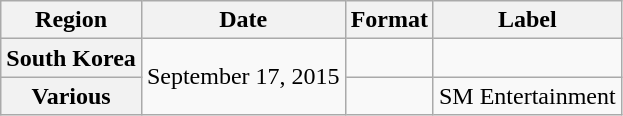<table class="wikitable plainrowheaders">
<tr>
<th>Region</th>
<th>Date</th>
<th>Format</th>
<th>Label</th>
</tr>
<tr>
<th scope="row">South Korea</th>
<td rowspan="2">September 17, 2015</td>
<td></td>
<td></td>
</tr>
<tr>
<th scope="row">Various</th>
<td></td>
<td>SM Entertainment</td>
</tr>
</table>
